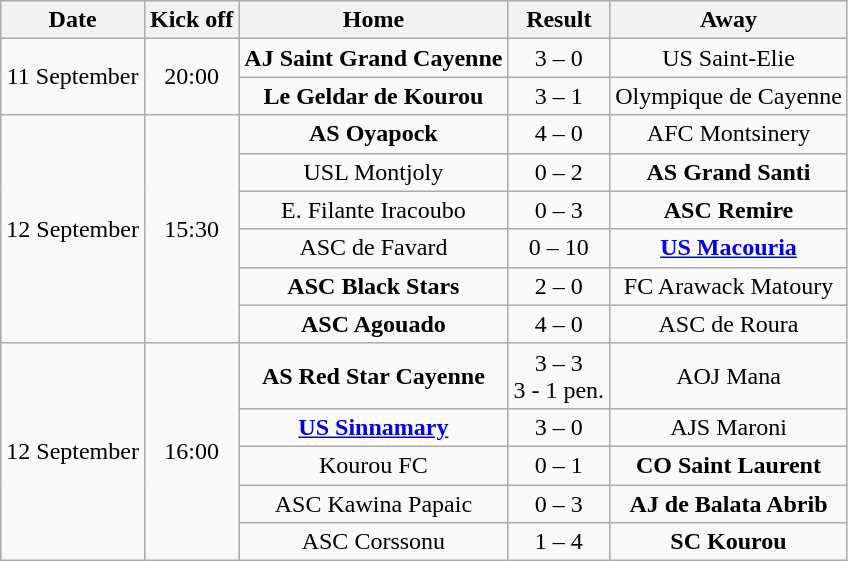<table class="wikitable" style="text-align: center">
<tr>
<th scope="col">Date</th>
<th scope="col">Kick off</th>
<th scope="col">Home</th>
<th scope="col">Result</th>
<th scope="col">Away</th>
</tr>
<tr>
<td rowspan="2">11 September</td>
<td rowspan="2">20:00</td>
<td><strong>AJ Saint Grand Cayenne</strong></td>
<td>3 – 0</td>
<td>US Saint-Elie</td>
</tr>
<tr>
<td><strong>Le Geldar de Kourou</strong></td>
<td>3 – 1</td>
<td>Olympique de Cayenne</td>
</tr>
<tr>
<td rowspan="6">12 September</td>
<td rowspan="6">15:30</td>
<td><strong>AS Oyapock</strong></td>
<td>4 – 0</td>
<td>AFC Montsinery</td>
</tr>
<tr>
<td>USL Montjoly</td>
<td>0 – 2</td>
<td><strong>AS Grand Santi</strong></td>
</tr>
<tr>
<td>E. Filante Iracoubo</td>
<td>0 – 3</td>
<td><strong>ASC Remire</strong></td>
</tr>
<tr>
<td>ASC de Favard</td>
<td>0 – 10</td>
<td><strong><a href='#'>US Macouria</a></strong></td>
</tr>
<tr>
<td><strong>ASC Black Stars</strong></td>
<td>2 – 0</td>
<td>FC Arawack Matoury</td>
</tr>
<tr>
<td><strong>ASC Agouado</strong></td>
<td>4 – 0</td>
<td>ASC de Roura</td>
</tr>
<tr>
<td rowspan="5">12 September</td>
<td rowspan="5">16:00</td>
<td><strong>AS Red Star Cayenne</strong></td>
<td>3 – 3 <br> 3 - 1 pen.</td>
<td>AOJ Mana</td>
</tr>
<tr>
<td><strong><a href='#'>US Sinnamary</a></strong></td>
<td>3 – 0</td>
<td>AJS Maroni</td>
</tr>
<tr>
<td>Kourou FC</td>
<td>0 – 1</td>
<td><strong>CO Saint Laurent</strong></td>
</tr>
<tr>
<td>ASC Kawina Papaic</td>
<td>0 – 3</td>
<td><strong>AJ de Balata Abrib</strong></td>
</tr>
<tr>
<td>ASC Corssonu</td>
<td>1 – 4</td>
<td><strong>SC Kourou</strong></td>
</tr>
</table>
